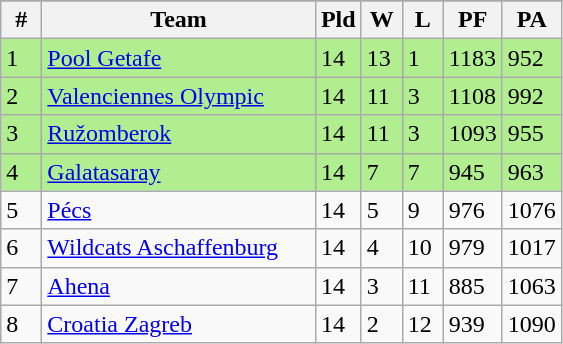<table class=wikitable>
<tr align=center>
</tr>
<tr>
<th width=20>#</th>
<th width=175>Team</th>
<th width=20>Pld</th>
<th width=20>W</th>
<th width=20>L</th>
<th width=30>PF</th>
<th width=30>PA</th>
</tr>
<tr bgcolor=B0EE90>
<td>1</td>
<td align="left"> <a href='#'>Pool Getafe</a></td>
<td>14</td>
<td>13</td>
<td>1</td>
<td>1183</td>
<td>952</td>
</tr>
<tr bgcolor=B0EE90>
<td>2</td>
<td align="left"> <a href='#'>Valenciennes Olympic</a></td>
<td>14</td>
<td>11</td>
<td>3</td>
<td>1108</td>
<td>992</td>
</tr>
<tr bgcolor=B0EE90>
<td>3</td>
<td align="left"> <a href='#'>Ružomberok</a></td>
<td>14</td>
<td>11</td>
<td>3</td>
<td>1093</td>
<td>955</td>
</tr>
<tr bgcolor=B0EE90>
<td>4</td>
<td align="left"> <a href='#'>Galatasaray</a></td>
<td>14</td>
<td>7</td>
<td>7</td>
<td>945</td>
<td>963</td>
</tr>
<tr>
<td>5</td>
<td align="left"> <a href='#'>Pécs</a></td>
<td>14</td>
<td>5</td>
<td>9</td>
<td>976</td>
<td>1076</td>
</tr>
<tr>
<td>6</td>
<td align="left"> <a href='#'>Wildcats Aschaffenburg</a></td>
<td>14</td>
<td>4</td>
<td>10</td>
<td>979</td>
<td>1017</td>
</tr>
<tr>
<td>7</td>
<td align="left"> <a href='#'>Ahena</a></td>
<td>14</td>
<td>3</td>
<td>11</td>
<td>885</td>
<td>1063</td>
</tr>
<tr>
<td>8</td>
<td align="left"> <a href='#'>Croatia Zagreb</a></td>
<td>14</td>
<td>2</td>
<td>12</td>
<td>939</td>
<td>1090</td>
</tr>
</table>
